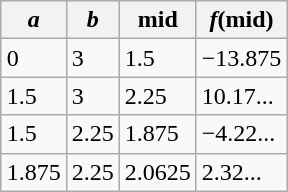<table style="margin:auto;" class="wikitable">
<tr>
<th><em>a</em></th>
<th><em>b</em></th>
<th>mid</th>
<th><em>f</em>(mid)</th>
</tr>
<tr>
<td>0</td>
<td>3</td>
<td>1.5</td>
<td>−13.875</td>
</tr>
<tr>
<td>1.5</td>
<td>3</td>
<td>2.25</td>
<td>10.17...</td>
</tr>
<tr>
<td>1.5</td>
<td>2.25</td>
<td>1.875</td>
<td>−4.22...</td>
</tr>
<tr>
<td>1.875</td>
<td>2.25</td>
<td>2.0625</td>
<td>2.32...</td>
</tr>
</table>
